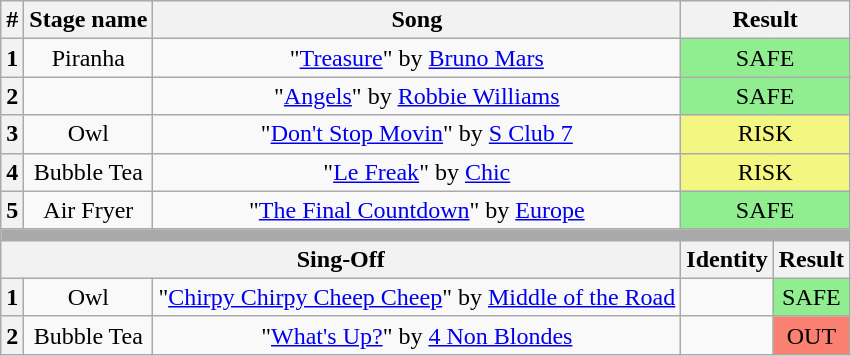<table class="wikitable plainrowheaders" style="text-align: center;">
<tr>
<th>#</th>
<th>Stage name</th>
<th>Song</th>
<th colspan="2">Result</th>
</tr>
<tr>
<th>1</th>
<td>Piranha</td>
<td>"<a href='#'>Treasure</a>" by <a href='#'>Bruno Mars</a></td>
<td colspan="2" bgcolor="lightgreen">SAFE</td>
</tr>
<tr>
<th>2</th>
<td></td>
<td>"<a href='#'>Angels</a>" by <a href='#'>Robbie Williams</a></td>
<td colspan="2" bgcolor="lightgreen">SAFE</td>
</tr>
<tr>
<th>3</th>
<td>Owl</td>
<td>"<a href='#'>Don't Stop Movin</a>" by <a href='#'>S Club 7</a></td>
<td colspan="2" bgcolor="#F3F781">RISK</td>
</tr>
<tr>
<th>4</th>
<td>Bubble Tea</td>
<td>"<a href='#'>Le Freak</a>" by <a href='#'>Chic</a></td>
<td colspan="2" bgcolor="#F3F781">RISK</td>
</tr>
<tr>
<th>5</th>
<td>Air Fryer</td>
<td>"<a href='#'>The Final Countdown</a>" by <a href='#'>Europe</a></td>
<td colspan="2" bgcolor="lightgreen">SAFE</td>
</tr>
<tr>
<td colspan="5" style="background:darkgray"></td>
</tr>
<tr>
<th colspan="3">Sing-Off</th>
<th>Identity</th>
<th>Result</th>
</tr>
<tr>
<th>1</th>
<td>Owl</td>
<td>"<a href='#'>Chirpy Chirpy Cheep Cheep</a>" by <a href='#'>Middle of the Road</a></td>
<td></td>
<td bgcolor="lightgreen">SAFE</td>
</tr>
<tr>
<th>2</th>
<td>Bubble Tea</td>
<td>"<a href='#'>What's Up?</a>" by <a href='#'>4 Non Blondes</a></td>
<td></td>
<td bgcolor="salmon">OUT</td>
</tr>
</table>
